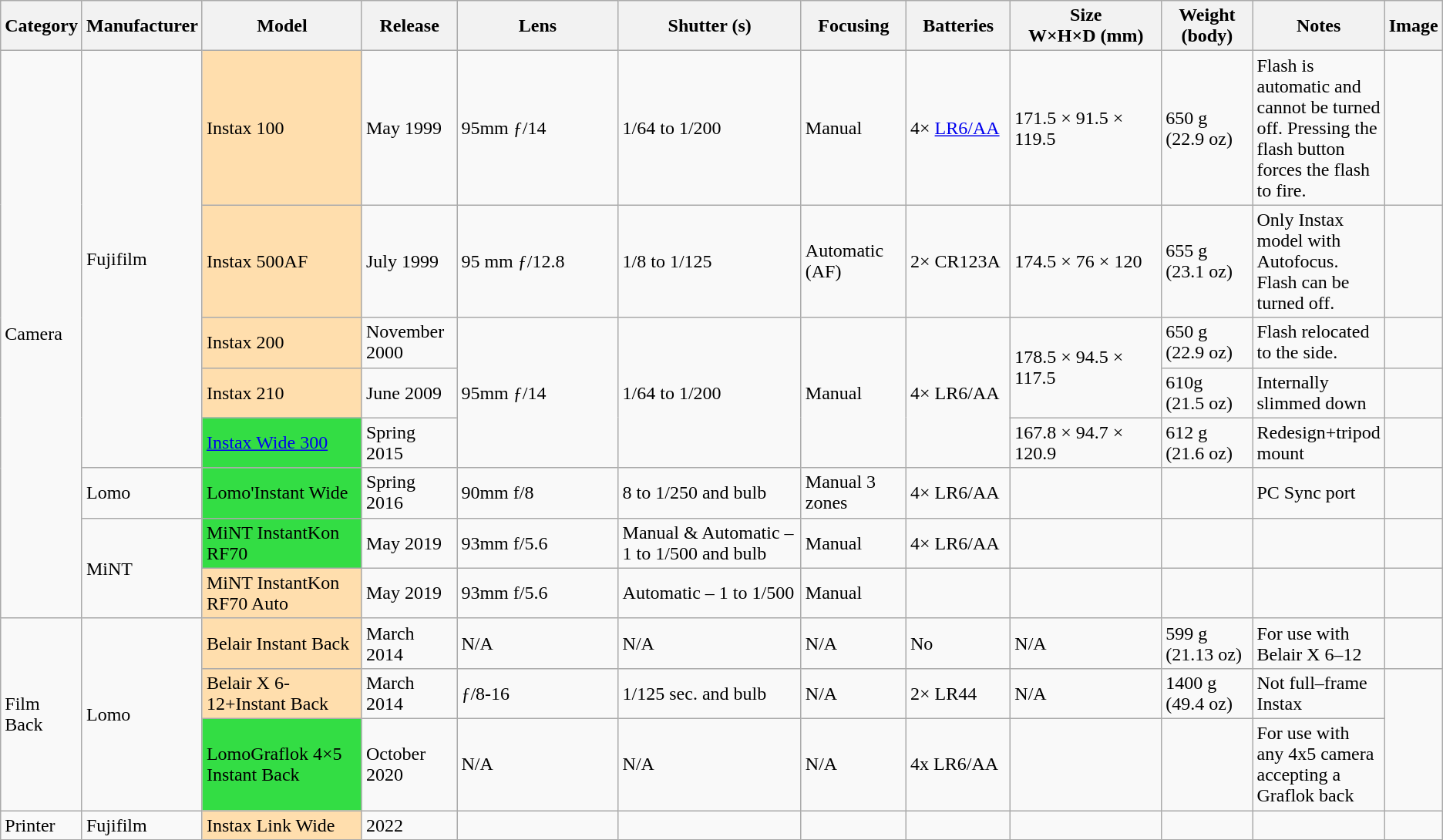<table class="wikitable sortable">
<tr>
<th>Category</th>
<th>Manufacturer</th>
<th style="width:10em">Model</th>
<th style="width:5em">Release</th>
<th style="width:12em">Lens</th>
<th style="width:13em">Shutter (s)</th>
<th style="width:5.9em">Focusing</th>
<th style="width:6.1em">Batteries</th>
<th style="width:10.5em">Size<br>W×H×D (mm)<br></th>
<th style="width:4.7em">Weight <br>(body)</th>
<th>Notes</th>
<th>Image</th>
</tr>
<tr>
<td rowspan="8">Camera</td>
<td rowspan="5">Fujifilm</td>
<td style="background:#ffdead">Instax 100</td>
<td>May 1999</td>
<td>95mm ƒ/14</td>
<td>1/64 to 1/200</td>
<td>Manual</td>
<td>4× <a href='#'>LR6/AA</a></td>
<td>171.5 × 91.5 × 119.5</td>
<td>650 g (22.9 oz)</td>
<td>Flash is automatic and cannot be turned off. Pressing the flash button forces the flash to fire.</td>
<td></td>
</tr>
<tr>
<td style="background:#ffdead">Instax 500AF</td>
<td>July 1999</td>
<td>95 mm ƒ/12.8</td>
<td>1/8 to 1/125</td>
<td>Automatic (AF)</td>
<td>2× CR123A</td>
<td>174.5 × 76 × 120</td>
<td>655 g (23.1 oz)</td>
<td>Only Instax model with Autofocus. Flash can be turned off.</td>
<td></td>
</tr>
<tr>
<td style="background:#ffdead">Instax 200</td>
<td>November 2000</td>
<td rowspan="3">95mm ƒ/14</td>
<td rowspan="3">1/64 to 1/200</td>
<td rowspan="3">Manual</td>
<td rowspan="3">4× LR6/AA</td>
<td rowspan="2">178.5 × 94.5 × 117.5</td>
<td>650 g (22.9 oz)</td>
<td>Flash relocated to the side.</td>
</tr>
<tr>
<td style="background:#ffdead;">Instax 210</td>
<td>June 2009</td>
<td>610g (21.5 oz)</td>
<td>Internally slimmed down</td>
<td></td>
</tr>
<tr>
<td style="background:#3d4;"><a href='#'>Instax Wide 300</a></td>
<td>Spring 2015</td>
<td>167.8 × 94.7 × 120.9</td>
<td>612 g (21.6 oz)</td>
<td>Redesign+tripod mount</td>
<td></td>
</tr>
<tr>
<td>Lomo</td>
<td style="background:#3d4;">Lomo'Instant Wide</td>
<td>Spring 2016</td>
<td>90mm f/8</td>
<td>8 to 1/250 and bulb</td>
<td>Manual 3 zones</td>
<td>4× LR6/AA</td>
<td></td>
<td></td>
<td>PC Sync port</td>
<td></td>
</tr>
<tr>
<td rowspan="2">MiNT</td>
<td style="background:#3d4;" !>MiNT InstantKon RF70</td>
<td>May 2019</td>
<td>93mm f/5.6</td>
<td>Manual & Automatic – 1 to 1/500 and bulb</td>
<td>Manual</td>
<td>4× LR6/AA</td>
<td></td>
<td></td>
<td></td>
<td></td>
</tr>
<tr>
<td style="background:#ffdead" !>MiNT InstantKon RF70 Auto</td>
<td>May 2019</td>
<td>93mm f/5.6</td>
<td>Automatic – 1 to 1/500</td>
<td>Manual</td>
<td></td>
<td></td>
<td></td>
<td></td>
<td></td>
</tr>
<tr>
<td rowspan="3">Film Back</td>
<td rowspan="3">Lomo</td>
<td style="background:#ffdead" !>Belair Instant Back</td>
<td>March 2014</td>
<td>N/A</td>
<td>N/A</td>
<td>N/A</td>
<td>No</td>
<td>N/A</td>
<td>599 g (21.13 oz)</td>
<td>For use with Belair X 6–12</td>
<td></td>
</tr>
<tr>
<td style="background:#ffdead" !>Belair X 6-12+Instant Back</td>
<td>March 2014</td>
<td>ƒ/8-16</td>
<td>1/125 sec. and bulb</td>
<td>N/A</td>
<td>2× LR44</td>
<td>N/A</td>
<td>1400 g (49.4 oz)</td>
<td>Not full–frame Instax</td>
</tr>
<tr>
<td style="background:#3d4;" !>LomoGraflok 4×5 Instant Back</td>
<td>October 2020</td>
<td>N/A</td>
<td>N/A</td>
<td>N/A</td>
<td>4x LR6/AA</td>
<td></td>
<td></td>
<td>For use with any 4x5 camera accepting a Graflok back</td>
</tr>
<tr>
<td>Printer</td>
<td>Fujifilm</td>
<td style="background:#ffdead" !>Instax Link Wide</td>
<td>2022</td>
<td></td>
<td></td>
<td></td>
<td></td>
<td></td>
<td></td>
<td></td>
<td></td>
</tr>
</table>
